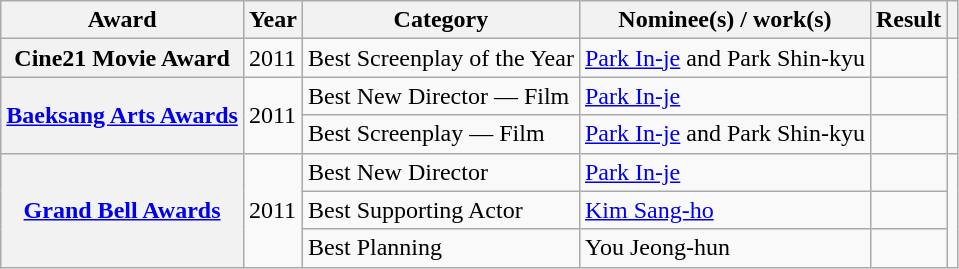<table class="wikitable plainrowheaders sortable">
<tr>
<th scope="col">Award</th>
<th scope="col">Year</th>
<th scope="col">Category</th>
<th scope="col">Nominee(s) / work(s)</th>
<th scope="col">Result</th>
<th scope="col" class="unsortable"></th>
</tr>
<tr>
<th scope="row">Cine21 Movie Award</th>
<td>2011</td>
<td>Best Screenplay of the Year</td>
<td><a href='#'>Park In-je</a> and Park Shin-kyu</td>
<td></td>
<td rowspan="3" style="text-align:center;"></td>
</tr>
<tr>
<th rowspan="2" scope="row"><a href='#'>Baeksang Arts Awards</a></th>
<td rowspan="2">2011</td>
<td>Best New Director — Film</td>
<td><a href='#'>Park In-je</a></td>
<td></td>
</tr>
<tr>
<td>Best Screenplay — Film</td>
<td><a href='#'>Park In-je</a> and Park Shin-kyu</td>
<td></td>
</tr>
<tr>
<th rowspan="3" scope="row"><a href='#'>Grand Bell Awards</a></th>
<td rowspan="3">2011</td>
<td>Best New Director</td>
<td><a href='#'>Park In-je</a></td>
<td></td>
<td rowspan="3"></td>
</tr>
<tr>
<td>Best Supporting Actor</td>
<td><a href='#'>Kim Sang-ho</a></td>
<td></td>
</tr>
<tr>
<td>Best Planning</td>
<td>You Jeong-hun</td>
<td></td>
</tr>
</table>
